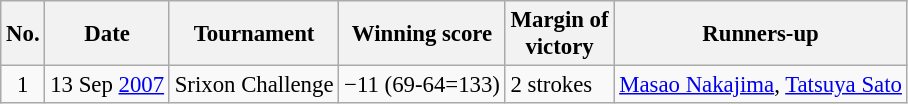<table class="wikitable" style="font-size:95%;">
<tr>
<th>No.</th>
<th>Date</th>
<th>Tournament</th>
<th>Winning score</th>
<th>Margin of<br>victory</th>
<th>Runners-up</th>
</tr>
<tr>
<td align=center>1</td>
<td align=right>13 Sep <a href='#'>2007</a></td>
<td>Srixon Challenge</td>
<td>−11 (69-64=133)</td>
<td>2 strokes</td>
<td> <a href='#'>Masao Nakajima</a>,  <a href='#'>Tatsuya Sato</a></td>
</tr>
</table>
